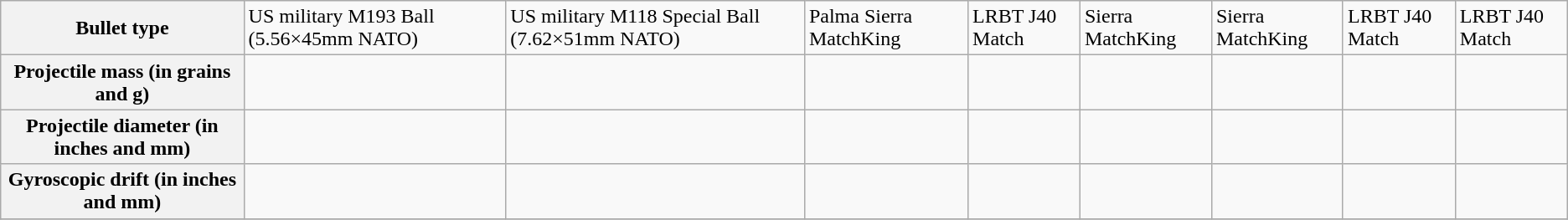<table class="wikitable">
<tr>
<th>Bullet type</th>
<td>US military M193 Ball (5.56×45mm NATO)</td>
<td>US military M118 Special Ball (7.62×51mm NATO)</td>
<td>Palma Sierra MatchKing</td>
<td>LRBT J40 Match</td>
<td>Sierra MatchKing</td>
<td>Sierra MatchKing</td>
<td>LRBT J40 Match</td>
<td>LRBT J40 Match</td>
</tr>
<tr>
<th>Projectile mass (in grains and g)</th>
<td></td>
<td></td>
<td></td>
<td></td>
<td></td>
<td></td>
<td></td>
<td></td>
</tr>
<tr>
<th>Projectile diameter (in inches and mm)</th>
<td></td>
<td></td>
<td></td>
<td></td>
<td></td>
<td></td>
<td></td>
<td></td>
</tr>
<tr>
<th>Gyroscopic drift (in inches and mm)</th>
<td></td>
<td></td>
<td></td>
<td></td>
<td></td>
<td></td>
<td></td>
<td></td>
</tr>
<tr>
</tr>
</table>
